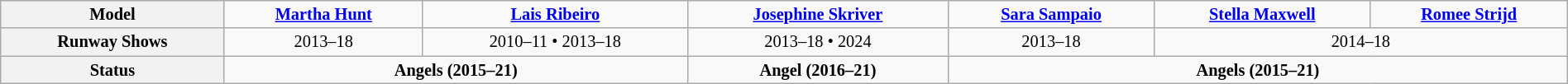<table class="wikitable" style="font-size:85%; width:100%;" align="center">
<tr>
<th scope="row">Model</th>
<td align="center"><strong> <a href='#'>Martha Hunt</a></strong></td>
<td align="center"><strong> <a href='#'>Lais Ribeiro</a></strong></td>
<td align="center"><strong> <a href='#'>Josephine Skriver</a></strong></td>
<td align="center"> <strong><a href='#'>Sara Sampaio</a></strong></td>
<td align="center"> <strong><a href='#'>Stella Maxwell</a></strong></td>
<td align="center"> <strong><a href='#'>Romee Strijd</a></strong></td>
</tr>
<tr>
<th scope="row">Runway Shows</th>
<td align="center">2013–18</td>
<td align="center">2010–11 • 2013–18</td>
<td align="center">2013–18 • 2024</td>
<td align="center">2013–18</td>
<td colspan="2" align="center">2014–18</td>
</tr>
<tr>
<th>Status</th>
<td colspan="2" align="center"><strong> Angels (2015–21)</strong></td>
<td align="center"><strong> Angel (2016–21)</strong></td>
<td colspan="3" align="center"><strong> Angels (2015–21)</strong></td>
</tr>
</table>
